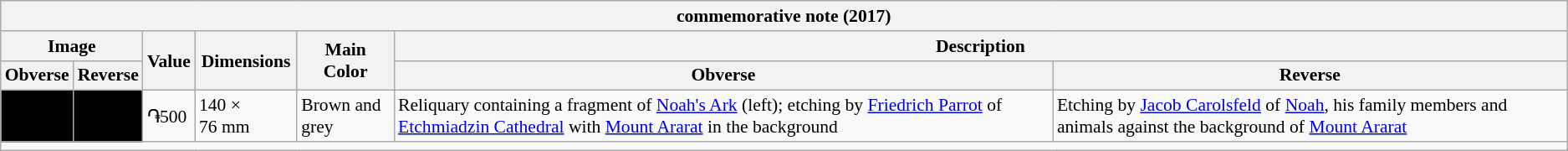<table class="wikitable" style="font-size: 90%">
<tr>
<th colspan="9">commemorative note (2017)</th>
</tr>
<tr>
<th colspan="2">Image</th>
<th rowspan="2">Value</th>
<th rowspan="2">Dimensions</th>
<th rowspan="2">Main Color</th>
<th colspan="2">Description</th>
</tr>
<tr>
<th>Obverse</th>
<th>Reverse</th>
<th>Obverse</th>
<th>Reverse</th>
</tr>
<tr>
<td style="background:#000;text-align:right"></td>
<td style="background:#000"></td>
<td>֏500</td>
<td>140 × 76 mm</td>
<td>Brown and grey</td>
<td>Reliquary containing a fragment of <a href='#'>Noah's Ark</a> (left); etching by <a href='#'>Friedrich Parrot</a> of <a href='#'>Etchmiadzin Cathedral</a> with <a href='#'>Mount Ararat</a> in the background</td>
<td>Etching by <a href='#'>Jacob Carolsfeld</a> of <a href='#'>Noah</a>, his family members and animals against the background of <a href='#'>Mount Ararat</a></td>
</tr>
<tr>
<td colspan="9"></td>
</tr>
</table>
